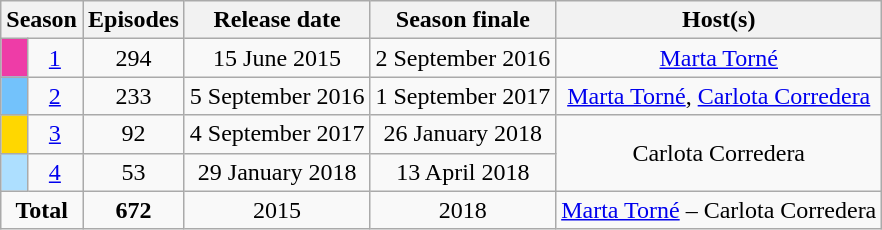<table class="wikitable" style="text-align:center">
<tr>
<th colspan="2">Season</th>
<th>Episodes</th>
<th>Release date</th>
<th>Season finale</th>
<th>Host(s)</th>
</tr>
<tr>
<td style="background:#EE3CA7;"></td>
<td><a href='#'>1</a></td>
<td>294</td>
<td>15 June 2015</td>
<td>2 September 2016</td>
<td><a href='#'>Marta Torné</a></td>
</tr>
<tr>
<td style="background:#73c2fb;"></td>
<td><a href='#'>2</a></td>
<td>233</td>
<td>5 September 2016</td>
<td>1 September 2017</td>
<td><a href='#'>Marta Torné</a>, <a href='#'>Carlota Corredera</a></td>
</tr>
<tr>
<td style="background:#FFD700;"></td>
<td><a href='#'>3</a></td>
<td>92</td>
<td>4 September 2017</td>
<td>26 January 2018</td>
<td rowspan="2">Carlota Corredera</td>
</tr>
<tr>
<td style="background:#ADDFFF;"></td>
<td><a href='#'>4</a></td>
<td>53</td>
<td>29 January 2018</td>
<td>13 April 2018</td>
</tr>
<tr>
<td colspan="2" style="text-align:center;"><strong>Total</strong></td>
<td><strong>672</strong></td>
<td>2015</td>
<td>2018</td>
<td><a href='#'>Marta Torné</a> – Carlota Corredera</td>
</tr>
</table>
